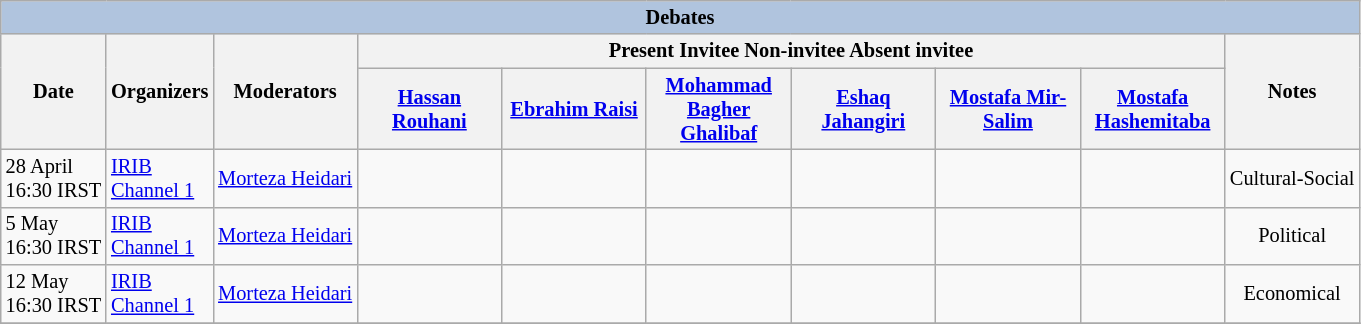<table class="wikitable" style="font-size:85%;text-align:center;">
<tr>
<th style="background:#B0C4DE;" colspan="15">Debates</th>
</tr>
<tr>
<th style="white-space:nowrap;" rowspan="2">Date</th>
<th rowspan="2">Organizers</th>
<th rowspan="2">Moderators</th>
<th scope="col" colspan="6"> Present  Invitee  Non-invitee  Absent invitee</th>
<th rowspan="2">Notes</th>
</tr>
<tr>
<th scope="col" style="width:90px;"><a href='#'>Hassan Rouhani</a></th>
<th scope="col" style="width:90px;"><a href='#'>Ebrahim Raisi</a></th>
<th scope="col" style="width:90px;"><a href='#'>Mohammad Bagher Ghalibaf</a></th>
<th scope="col" style="width:90px;"><a href='#'>Eshaq Jahangiri</a></th>
<th scope="col" style="width:90px;"><a href='#'>Mostafa Mir-Salim</a></th>
<th scope="col" style="width:90px;"><a href='#'>Mostafa Hashemitaba</a></th>
</tr>
<tr>
<td style="white-space:nowrap;text-align:left;">28 April<br>16:30 IRST</td>
<td style="white-space:nowrap;text-align:left;"><a href='#'>IRIB</a><br><a href='#'>Channel 1</a></td>
<td style="white-space:nowrap;text-align:left;"><a href='#'>Morteza Heidari</a></td>
<td></td>
<td></td>
<td></td>
<td></td>
<td></td>
<td></td>
<td>Cultural-Social</td>
</tr>
<tr>
<td style="white-space:nowrap;text-align:left;">5 May<br>16:30 IRST</td>
<td style="white-space:nowrap;text-align:left;"><a href='#'>IRIB</a><br><a href='#'>Channel 1</a></td>
<td style="white-space:nowrap;text-align:left;"><a href='#'>Morteza Heidari</a></td>
<td></td>
<td></td>
<td></td>
<td></td>
<td></td>
<td></td>
<td>Political</td>
</tr>
<tr>
<td style="white-space:nowrap;text-align:left;">12 May<br>16:30 IRST</td>
<td style="white-space:nowrap;text-align:left;"><a href='#'>IRIB</a><br><a href='#'>Channel 1</a></td>
<td style="white-space:nowrap;text-align:left;"><a href='#'>Morteza Heidari</a></td>
<td></td>
<td></td>
<td></td>
<td></td>
<td></td>
<td></td>
<td>Economical</td>
</tr>
<tr>
</tr>
</table>
